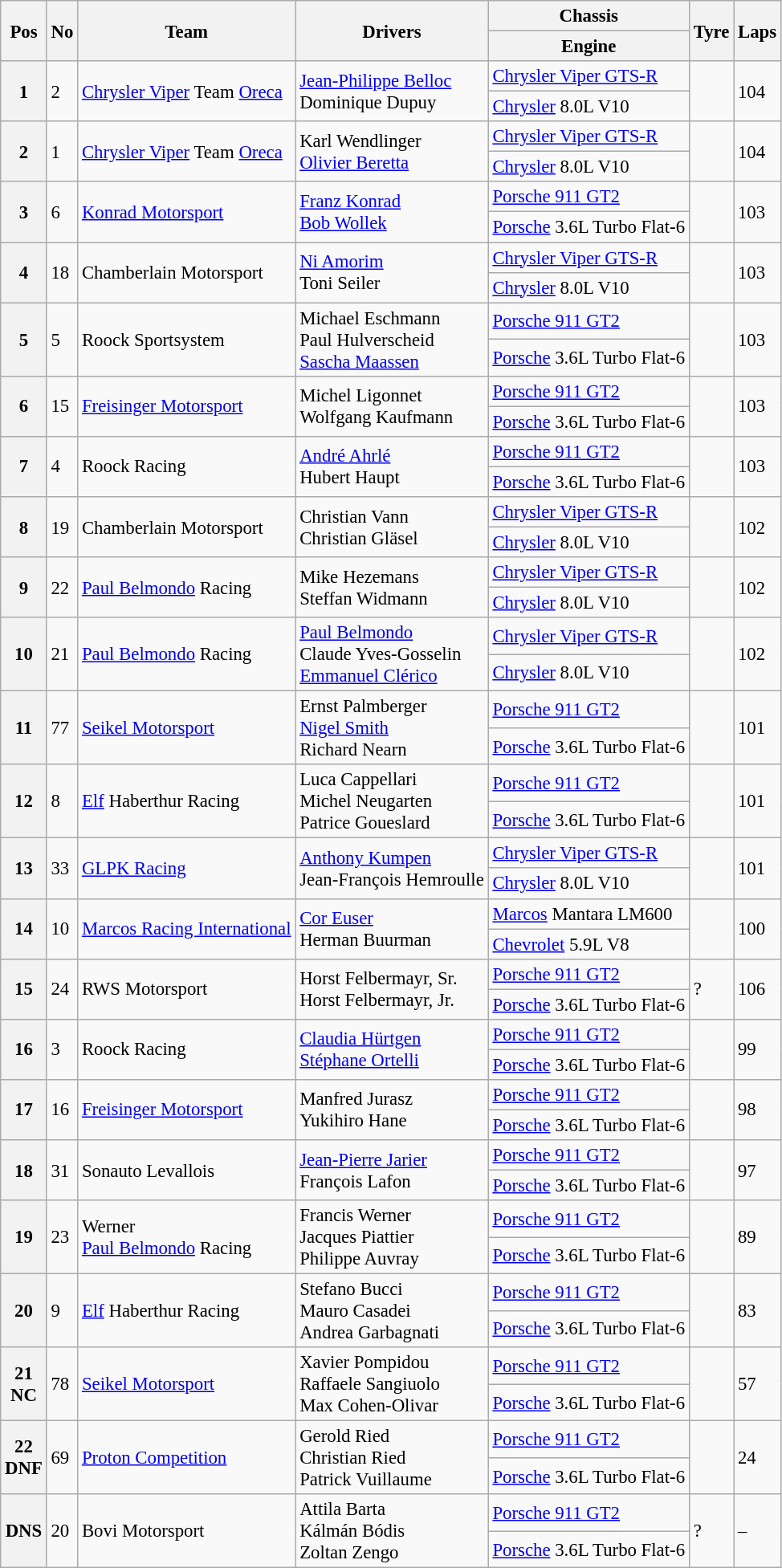<table class="wikitable" style="font-size: 95%;">
<tr>
<th rowspan=2>Pos</th>
<th rowspan=2>No</th>
<th rowspan=2>Team</th>
<th rowspan=2>Drivers</th>
<th>Chassis</th>
<th rowspan=2>Tyre</th>
<th rowspan=2>Laps</th>
</tr>
<tr>
<th>Engine</th>
</tr>
<tr>
<th rowspan=2>1</th>
<td rowspan=2>2</td>
<td rowspan=2> <a href='#'>Chrysler Viper</a> Team <a href='#'>Oreca</a></td>
<td rowspan=2> <a href='#'>Jean-Philippe Belloc</a><br> Dominique Dupuy</td>
<td><a href='#'>Chrysler Viper GTS-R</a></td>
<td rowspan=2></td>
<td rowspan=2>104</td>
</tr>
<tr>
<td><a href='#'>Chrysler</a> 8.0L V10</td>
</tr>
<tr>
<th rowspan=2>2</th>
<td rowspan=2>1</td>
<td rowspan=2> <a href='#'>Chrysler Viper</a> Team <a href='#'>Oreca</a></td>
<td rowspan=2> Karl Wendlinger<br> <a href='#'>Olivier Beretta</a></td>
<td><a href='#'>Chrysler Viper GTS-R</a></td>
<td rowspan=2></td>
<td rowspan=2>104</td>
</tr>
<tr>
<td><a href='#'>Chrysler</a> 8.0L V10</td>
</tr>
<tr>
<th rowspan=2>3</th>
<td rowspan=2>6</td>
<td rowspan=2> <a href='#'>Konrad Motorsport</a></td>
<td rowspan=2> <a href='#'>Franz Konrad</a><br> <a href='#'>Bob Wollek</a></td>
<td><a href='#'>Porsche 911 GT2</a></td>
<td rowspan=2></td>
<td rowspan=2>103</td>
</tr>
<tr>
<td><a href='#'>Porsche</a> 3.6L Turbo Flat-6</td>
</tr>
<tr>
<th rowspan=2>4</th>
<td rowspan=2>18</td>
<td rowspan=2> Chamberlain Motorsport</td>
<td rowspan=2> <a href='#'>Ni Amorim</a><br> Toni Seiler</td>
<td><a href='#'>Chrysler Viper GTS-R</a></td>
<td rowspan=2></td>
<td rowspan=2>103</td>
</tr>
<tr>
<td><a href='#'>Chrysler</a> 8.0L V10</td>
</tr>
<tr>
<th rowspan=2>5</th>
<td rowspan=2>5</td>
<td rowspan=2> Roock Sportsystem</td>
<td rowspan=2> Michael Eschmann<br> Paul Hulverscheid<br> <a href='#'>Sascha Maassen</a></td>
<td><a href='#'>Porsche 911 GT2</a></td>
<td rowspan=2></td>
<td rowspan=2>103</td>
</tr>
<tr>
<td><a href='#'>Porsche</a> 3.6L Turbo Flat-6</td>
</tr>
<tr>
<th rowspan=2>6</th>
<td rowspan=2>15</td>
<td rowspan=2> <a href='#'>Freisinger Motorsport</a></td>
<td rowspan=2> Michel Ligonnet<br> Wolfgang Kaufmann</td>
<td><a href='#'>Porsche 911 GT2</a></td>
<td rowspan=2></td>
<td rowspan=2>103</td>
</tr>
<tr>
<td><a href='#'>Porsche</a> 3.6L Turbo Flat-6</td>
</tr>
<tr>
<th rowspan=2>7</th>
<td rowspan=2>4</td>
<td rowspan=2> Roock Racing</td>
<td rowspan=2> <a href='#'>André Ahrlé</a><br> Hubert Haupt</td>
<td><a href='#'>Porsche 911 GT2</a></td>
<td rowspan=2></td>
<td rowspan=2>103</td>
</tr>
<tr>
<td><a href='#'>Porsche</a> 3.6L Turbo Flat-6</td>
</tr>
<tr>
<th rowspan=2>8</th>
<td rowspan=2>19</td>
<td rowspan=2> Chamberlain Motorsport</td>
<td rowspan=2> Christian Vann<br> Christian Gläsel</td>
<td><a href='#'>Chrysler Viper GTS-R</a></td>
<td rowspan=2></td>
<td rowspan=2>102</td>
</tr>
<tr>
<td><a href='#'>Chrysler</a> 8.0L V10</td>
</tr>
<tr>
<th rowspan=2>9</th>
<td rowspan=2>22</td>
<td rowspan=2> <a href='#'>Paul Belmondo</a> Racing</td>
<td rowspan=2> Mike Hezemans<br> Steffan Widmann</td>
<td><a href='#'>Chrysler Viper GTS-R</a></td>
<td rowspan=2></td>
<td rowspan=2>102</td>
</tr>
<tr>
<td><a href='#'>Chrysler</a> 8.0L V10</td>
</tr>
<tr>
<th rowspan=2>10</th>
<td rowspan=2>21</td>
<td rowspan=2> <a href='#'>Paul Belmondo</a> Racing</td>
<td rowspan=2> <a href='#'>Paul Belmondo</a><br> Claude Yves-Gosselin<br> <a href='#'>Emmanuel Clérico</a></td>
<td><a href='#'>Chrysler Viper GTS-R</a></td>
<td rowspan=2></td>
<td rowspan=2>102</td>
</tr>
<tr>
<td><a href='#'>Chrysler</a> 8.0L V10</td>
</tr>
<tr>
<th rowspan=2>11</th>
<td rowspan=2>77</td>
<td rowspan=2> <a href='#'>Seikel Motorsport</a></td>
<td rowspan=2> Ernst Palmberger<br> <a href='#'>Nigel Smith</a><br> Richard Nearn</td>
<td><a href='#'>Porsche 911 GT2</a></td>
<td rowspan=2></td>
<td rowspan=2>101</td>
</tr>
<tr>
<td><a href='#'>Porsche</a> 3.6L Turbo Flat-6</td>
</tr>
<tr>
<th rowspan=2>12</th>
<td rowspan=2>8</td>
<td rowspan=2> <a href='#'>Elf</a> Haberthur Racing</td>
<td rowspan=2> Luca Cappellari<br> Michel Neugarten<br> Patrice Goueslard</td>
<td><a href='#'>Porsche 911 GT2</a></td>
<td rowspan=2></td>
<td rowspan=2>101</td>
</tr>
<tr>
<td><a href='#'>Porsche</a> 3.6L Turbo Flat-6</td>
</tr>
<tr>
<th rowspan=2>13</th>
<td rowspan=2>33</td>
<td rowspan=2> <a href='#'>GLPK Racing</a></td>
<td rowspan=2> <a href='#'>Anthony Kumpen</a><br> Jean-François Hemroulle</td>
<td><a href='#'>Chrysler Viper GTS-R</a></td>
<td rowspan=2></td>
<td rowspan=2>101</td>
</tr>
<tr>
<td><a href='#'>Chrysler</a> 8.0L V10</td>
</tr>
<tr>
<th rowspan=2>14</th>
<td rowspan=2>10</td>
<td rowspan=2> <a href='#'>Marcos Racing International</a></td>
<td rowspan=2> <a href='#'>Cor Euser</a><br> Herman Buurman</td>
<td><a href='#'>Marcos</a> Mantara LM600</td>
<td rowspan=2></td>
<td rowspan=2>100</td>
</tr>
<tr>
<td><a href='#'>Chevrolet</a> 5.9L V8</td>
</tr>
<tr>
<th rowspan=2>15</th>
<td rowspan=2>24</td>
<td rowspan=2> RWS Motorsport</td>
<td rowspan=2> Horst Felbermayr, Sr.<br> Horst Felbermayr, Jr.</td>
<td><a href='#'>Porsche 911 GT2</a></td>
<td rowspan=2>?</td>
<td rowspan=2>106</td>
</tr>
<tr>
<td><a href='#'>Porsche</a> 3.6L Turbo Flat-6</td>
</tr>
<tr>
<th rowspan=2>16</th>
<td rowspan=2>3</td>
<td rowspan=2> Roock Racing</td>
<td rowspan=2> <a href='#'>Claudia Hürtgen</a><br> <a href='#'>Stéphane Ortelli</a></td>
<td><a href='#'>Porsche 911 GT2</a></td>
<td rowspan=2></td>
<td rowspan=2>99</td>
</tr>
<tr>
<td><a href='#'>Porsche</a> 3.6L Turbo Flat-6</td>
</tr>
<tr>
<th rowspan=2>17</th>
<td rowspan=2>16</td>
<td rowspan=2> <a href='#'>Freisinger Motorsport</a></td>
<td rowspan=2> Manfred Jurasz<br> Yukihiro Hane</td>
<td><a href='#'>Porsche 911 GT2</a></td>
<td rowspan=2></td>
<td rowspan=2>98</td>
</tr>
<tr>
<td><a href='#'>Porsche</a> 3.6L Turbo Flat-6</td>
</tr>
<tr>
<th rowspan=2>18</th>
<td rowspan=2>31</td>
<td rowspan=2> Sonauto Levallois</td>
<td rowspan=2> <a href='#'>Jean-Pierre Jarier</a><br> François Lafon</td>
<td><a href='#'>Porsche 911 GT2</a></td>
<td rowspan=2></td>
<td rowspan=2>97</td>
</tr>
<tr>
<td><a href='#'>Porsche</a> 3.6L Turbo Flat-6</td>
</tr>
<tr>
<th rowspan=2>19</th>
<td rowspan=2>23</td>
<td rowspan=2> Werner<br> <a href='#'>Paul Belmondo</a> Racing</td>
<td rowspan=2> Francis Werner<br> Jacques Piattier<br> Philippe Auvray</td>
<td><a href='#'>Porsche 911 GT2</a></td>
<td rowspan=2></td>
<td rowspan=2>89</td>
</tr>
<tr>
<td><a href='#'>Porsche</a> 3.6L Turbo Flat-6</td>
</tr>
<tr>
<th rowspan=2>20</th>
<td rowspan=2>9</td>
<td rowspan=2> <a href='#'>Elf</a> Haberthur Racing</td>
<td rowspan=2> Stefano Bucci<br> Mauro Casadei<br> Andrea Garbagnati</td>
<td><a href='#'>Porsche 911 GT2</a></td>
<td rowspan=2></td>
<td rowspan=2>83</td>
</tr>
<tr>
<td><a href='#'>Porsche</a> 3.6L Turbo Flat-6</td>
</tr>
<tr>
<th rowspan=2>21<br>NC</th>
<td rowspan=2>78</td>
<td rowspan=2> <a href='#'>Seikel Motorsport</a></td>
<td rowspan=2> Xavier Pompidou<br> Raffaele Sangiuolo<br> Max Cohen-Olivar</td>
<td><a href='#'>Porsche 911 GT2</a></td>
<td rowspan=2></td>
<td rowspan=2>57</td>
</tr>
<tr>
<td><a href='#'>Porsche</a> 3.6L Turbo Flat-6</td>
</tr>
<tr>
<th rowspan=2>22<br>DNF</th>
<td rowspan=2>69</td>
<td rowspan=2> <a href='#'>Proton Competition</a></td>
<td rowspan=2> Gerold Ried<br> Christian Ried<br> Patrick Vuillaume</td>
<td><a href='#'>Porsche 911 GT2</a></td>
<td rowspan=2></td>
<td rowspan=2>24</td>
</tr>
<tr>
<td><a href='#'>Porsche</a> 3.6L Turbo Flat-6</td>
</tr>
<tr>
<th rowspan=2>DNS</th>
<td rowspan=2>20</td>
<td rowspan=2> Bovi Motorsport</td>
<td rowspan=2> Attila Barta<br> Kálmán Bódis<br> Zoltan Zengo</td>
<td><a href='#'>Porsche 911 GT2</a></td>
<td rowspan=2>?</td>
<td rowspan=2>–</td>
</tr>
<tr>
<td><a href='#'>Porsche</a> 3.6L Turbo Flat-6</td>
</tr>
</table>
